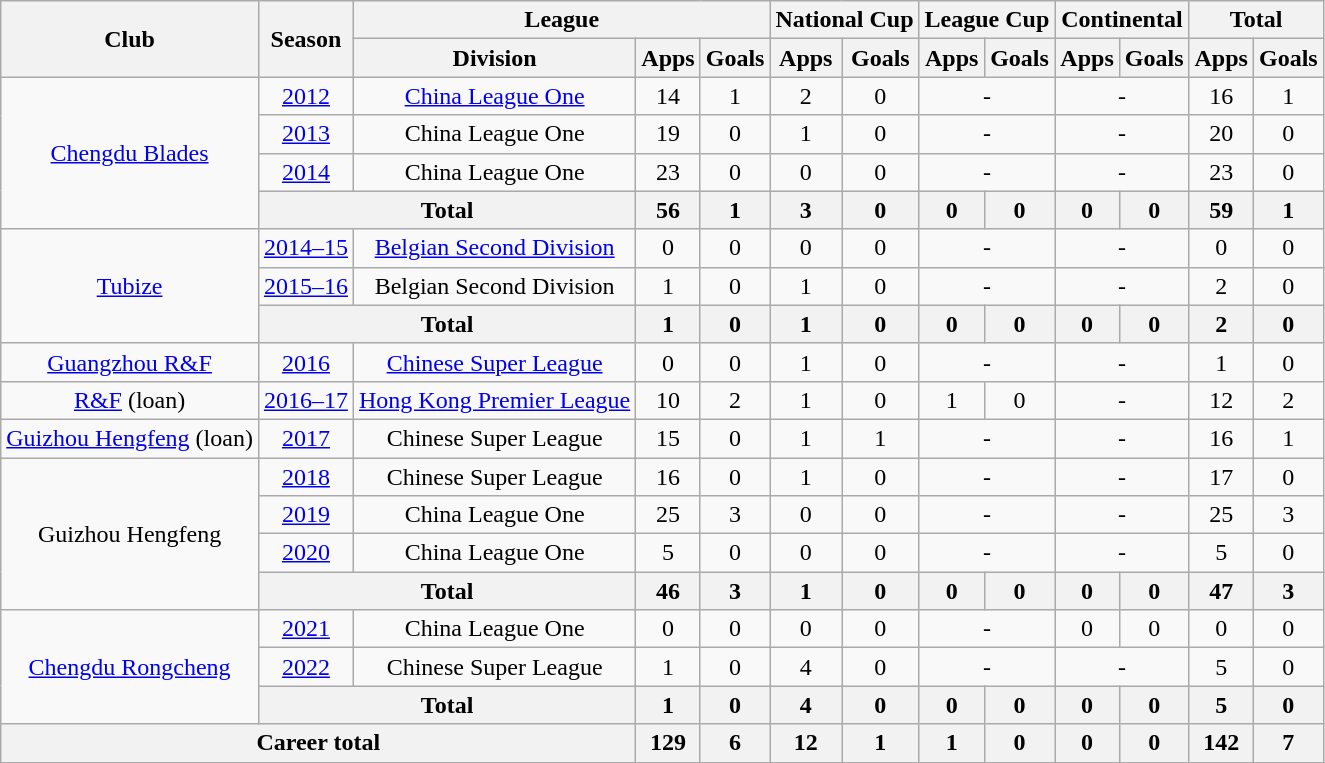<table class="wikitable" style="text-align: center">
<tr>
<th rowspan="2">Club</th>
<th rowspan="2">Season</th>
<th colspan="3">League</th>
<th colspan="2">National Cup</th>
<th colspan="2">League Cup</th>
<th colspan="2">Continental</th>
<th colspan="2">Total</th>
</tr>
<tr>
<th>Division</th>
<th>Apps</th>
<th>Goals</th>
<th>Apps</th>
<th>Goals</th>
<th>Apps</th>
<th>Goals</th>
<th>Apps</th>
<th>Goals</th>
<th>Apps</th>
<th>Goals</th>
</tr>
<tr>
<td rowspan=4><a href='#'>Chengdu Blades</a></td>
<td><a href='#'>2012</a></td>
<td><a href='#'>China League One</a></td>
<td>14</td>
<td>1</td>
<td>2</td>
<td>0</td>
<td colspan="2">-</td>
<td colspan="2">-</td>
<td>16</td>
<td>1</td>
</tr>
<tr>
<td><a href='#'>2013</a></td>
<td>China League One</td>
<td>19</td>
<td>0</td>
<td>1</td>
<td>0</td>
<td colspan="2">-</td>
<td colspan="2">-</td>
<td>20</td>
<td>0</td>
</tr>
<tr>
<td><a href='#'>2014</a></td>
<td>China League One</td>
<td>23</td>
<td>0</td>
<td>0</td>
<td>0</td>
<td colspan="2">-</td>
<td colspan="2">-</td>
<td>23</td>
<td>0</td>
</tr>
<tr>
<th colspan="2"><strong>Total</strong></th>
<th>56</th>
<th>1</th>
<th>3</th>
<th>0</th>
<th>0</th>
<th>0</th>
<th>0</th>
<th>0</th>
<th>59</th>
<th>1</th>
</tr>
<tr>
<td rowspan=3><a href='#'>Tubize</a></td>
<td><a href='#'>2014–15</a></td>
<td><a href='#'>Belgian Second Division</a></td>
<td>0</td>
<td>0</td>
<td>0</td>
<td>0</td>
<td colspan="2">-</td>
<td colspan="2">-</td>
<td>0</td>
<td>0</td>
</tr>
<tr>
<td><a href='#'>2015–16</a></td>
<td>Belgian Second Division</td>
<td>1</td>
<td>0</td>
<td>1</td>
<td>0</td>
<td colspan="2">-</td>
<td colspan="2">-</td>
<td>2</td>
<td>0</td>
</tr>
<tr>
<th colspan="2"><strong>Total</strong></th>
<th>1</th>
<th>0</th>
<th>1</th>
<th>0</th>
<th>0</th>
<th>0</th>
<th>0</th>
<th>0</th>
<th>2</th>
<th>0</th>
</tr>
<tr>
<td><a href='#'>Guangzhou R&F</a></td>
<td><a href='#'>2016</a></td>
<td><a href='#'>Chinese Super League</a></td>
<td>0</td>
<td>0</td>
<td>1</td>
<td>0</td>
<td colspan="2">-</td>
<td colspan="2">-</td>
<td>1</td>
<td>0</td>
</tr>
<tr>
<td><a href='#'>R&F</a> (loan)</td>
<td><a href='#'>2016–17</a></td>
<td><a href='#'>Hong Kong Premier League</a></td>
<td>10</td>
<td>2</td>
<td>1</td>
<td>0</td>
<td>1</td>
<td>0</td>
<td colspan="2">-</td>
<td>12</td>
<td>2</td>
</tr>
<tr>
<td><a href='#'>Guizhou Hengfeng</a> (loan)</td>
<td><a href='#'>2017</a></td>
<td>Chinese Super League</td>
<td>15</td>
<td>0</td>
<td>1</td>
<td>1</td>
<td colspan="2">-</td>
<td colspan="2">-</td>
<td>16</td>
<td>1</td>
</tr>
<tr>
<td rowspan=4>Guizhou Hengfeng</td>
<td><a href='#'>2018</a></td>
<td>Chinese Super League</td>
<td>16</td>
<td>0</td>
<td>1</td>
<td>0</td>
<td colspan="2">-</td>
<td colspan="2">-</td>
<td>17</td>
<td>0</td>
</tr>
<tr>
<td><a href='#'>2019</a></td>
<td>China League One</td>
<td>25</td>
<td>3</td>
<td>0</td>
<td>0</td>
<td colspan="2">-</td>
<td colspan="2">-</td>
<td>25</td>
<td>3</td>
</tr>
<tr>
<td><a href='#'>2020</a></td>
<td>China League One</td>
<td>5</td>
<td>0</td>
<td>0</td>
<td>0</td>
<td colspan="2">-</td>
<td colspan="2">-</td>
<td>5</td>
<td>0</td>
</tr>
<tr>
<th colspan="2"><strong>Total</strong></th>
<th>46</th>
<th>3</th>
<th>1</th>
<th>0</th>
<th>0</th>
<th>0</th>
<th>0</th>
<th>0</th>
<th>47</th>
<th>3</th>
</tr>
<tr>
<td rowspan=3><a href='#'>Chengdu Rongcheng</a></td>
<td><a href='#'>2021</a></td>
<td>China League One</td>
<td>0</td>
<td>0</td>
<td>0</td>
<td>0</td>
<td colspan="2">-</td>
<td>0</td>
<td>0</td>
<td>0</td>
<td>0</td>
</tr>
<tr>
<td><a href='#'>2022</a></td>
<td>Chinese Super League</td>
<td>1</td>
<td>0</td>
<td>4</td>
<td>0</td>
<td colspan="2">-</td>
<td colspan="2">-</td>
<td>5</td>
<td>0</td>
</tr>
<tr>
<th colspan="2"><strong>Total</strong></th>
<th>1</th>
<th>0</th>
<th>4</th>
<th>0</th>
<th>0</th>
<th>0</th>
<th>0</th>
<th>0</th>
<th>5</th>
<th>0</th>
</tr>
<tr>
<th colspan=3>Career total</th>
<th>129</th>
<th>6</th>
<th>12</th>
<th>1</th>
<th>1</th>
<th>0</th>
<th>0</th>
<th>0</th>
<th>142</th>
<th>7</th>
</tr>
</table>
